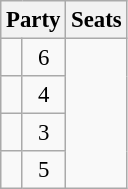<table class="wikitable" style="font-size: 95%;">
<tr>
<th colspan=2>Party</th>
<th>Seats</th>
</tr>
<tr>
<td></td>
<td align="center">6</td>
</tr>
<tr>
<td></td>
<td align="center">4</td>
</tr>
<tr>
<td></td>
<td align="center">3</td>
</tr>
<tr>
<td></td>
<td align="center">5</td>
</tr>
</table>
